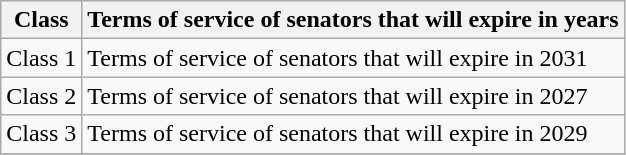<table class="wikitable sortable">
<tr valign=bottom>
<th>Class</th>
<th>Terms of service of senators that will expire in years</th>
</tr>
<tr>
<td>Class 1</td>
<td>Terms of service of senators that will expire in 2031</td>
</tr>
<tr>
<td>Class 2</td>
<td>Terms of service of senators that will expire in 2027</td>
</tr>
<tr>
<td>Class 3</td>
<td>Terms of service of senators that will expire in 2029</td>
</tr>
<tr>
</tr>
</table>
